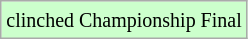<table class="wikitable">
<tr>
<td style="background:#cfc;"><small>clinched Championship Final</small></td>
</tr>
</table>
